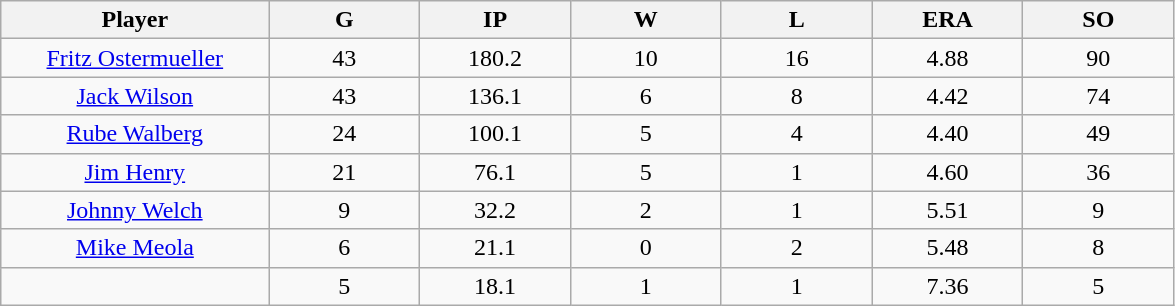<table class="wikitable sortable">
<tr>
<th bgcolor="#DDDDFF" width="16%">Player</th>
<th bgcolor="#DDDDFF" width="9%">G</th>
<th bgcolor="#DDDDFF" width="9%">IP</th>
<th bgcolor="#DDDDFF" width="9%">W</th>
<th bgcolor="#DDDDFF" width="9%">L</th>
<th bgcolor="#DDDDFF" width="9%">ERA</th>
<th bgcolor="#DDDDFF" width="9%">SO</th>
</tr>
<tr align="center">
<td><a href='#'>Fritz Ostermueller</a></td>
<td>43</td>
<td>180.2</td>
<td>10</td>
<td>16</td>
<td>4.88</td>
<td>90</td>
</tr>
<tr align="center">
<td><a href='#'>Jack Wilson</a></td>
<td>43</td>
<td>136.1</td>
<td>6</td>
<td>8</td>
<td>4.42</td>
<td>74</td>
</tr>
<tr align="center">
<td><a href='#'>Rube Walberg</a></td>
<td>24</td>
<td>100.1</td>
<td>5</td>
<td>4</td>
<td>4.40</td>
<td>49</td>
</tr>
<tr align="center">
<td><a href='#'>Jim Henry</a></td>
<td>21</td>
<td>76.1</td>
<td>5</td>
<td>1</td>
<td>4.60</td>
<td>36</td>
</tr>
<tr align="center">
<td><a href='#'>Johnny Welch</a></td>
<td>9</td>
<td>32.2</td>
<td>2</td>
<td>1</td>
<td>5.51</td>
<td>9</td>
</tr>
<tr align="center">
<td><a href='#'>Mike Meola</a></td>
<td>6</td>
<td>21.1</td>
<td>0</td>
<td>2</td>
<td>5.48</td>
<td>8</td>
</tr>
<tr align="center">
<td></td>
<td>5</td>
<td>18.1</td>
<td>1</td>
<td>1</td>
<td>7.36</td>
<td>5</td>
</tr>
</table>
